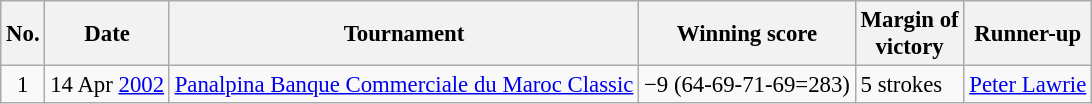<table class="wikitable" style="font-size:95%;">
<tr>
<th>No.</th>
<th>Date</th>
<th>Tournament</th>
<th>Winning score</th>
<th>Margin of<br>victory</th>
<th>Runner-up</th>
</tr>
<tr>
<td align=center>1</td>
<td align=right>14 Apr <a href='#'>2002</a></td>
<td><a href='#'>Panalpina Banque Commerciale du Maroc Classic</a></td>
<td>−9 (64-69-71-69=283)</td>
<td>5 strokes</td>
<td> <a href='#'>Peter Lawrie</a></td>
</tr>
</table>
